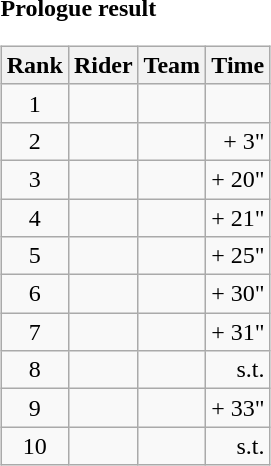<table>
<tr>
<td><strong>Prologue result</strong><br><table class="wikitable">
<tr>
<th scope="col">Rank</th>
<th scope="col">Rider</th>
<th scope="col">Team</th>
<th scope="col">Time</th>
</tr>
<tr>
<td style="text-align:center;">1</td>
<td></td>
<td></td>
<td style="text-align:right;"></td>
</tr>
<tr>
<td style="text-align:center;">2</td>
<td></td>
<td></td>
<td style="text-align:right;">+ 3"</td>
</tr>
<tr>
<td style="text-align:center;">3</td>
<td></td>
<td></td>
<td style="text-align:right;">+ 20"</td>
</tr>
<tr>
<td style="text-align:center;">4</td>
<td></td>
<td></td>
<td style="text-align:right;">+ 21"</td>
</tr>
<tr>
<td style="text-align:center;">5</td>
<td></td>
<td></td>
<td style="text-align:right;">+ 25"</td>
</tr>
<tr>
<td style="text-align:center;">6</td>
<td></td>
<td></td>
<td style="text-align:right;">+ 30"</td>
</tr>
<tr>
<td style="text-align:center;">7</td>
<td></td>
<td></td>
<td style="text-align:right;">+ 31"</td>
</tr>
<tr>
<td style="text-align:center;">8</td>
<td></td>
<td></td>
<td style="text-align:right;">s.t.</td>
</tr>
<tr>
<td style="text-align:center;">9</td>
<td></td>
<td></td>
<td style="text-align:right;">+ 33"</td>
</tr>
<tr>
<td style="text-align:center;">10</td>
<td></td>
<td></td>
<td style="text-align:right;">s.t.</td>
</tr>
</table>
</td>
</tr>
</table>
